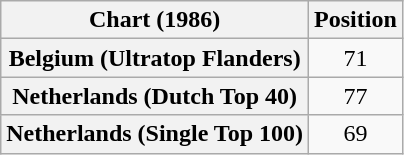<table class="wikitable sortable plainrowheaders" style="text-align:center">
<tr>
<th scope="col">Chart (1986)</th>
<th scope="col">Position</th>
</tr>
<tr>
<th scope="row">Belgium (Ultratop Flanders)</th>
<td>71</td>
</tr>
<tr>
<th scope="row">Netherlands (Dutch Top 40)</th>
<td>77</td>
</tr>
<tr>
<th scope="row">Netherlands (Single Top 100)</th>
<td>69</td>
</tr>
</table>
